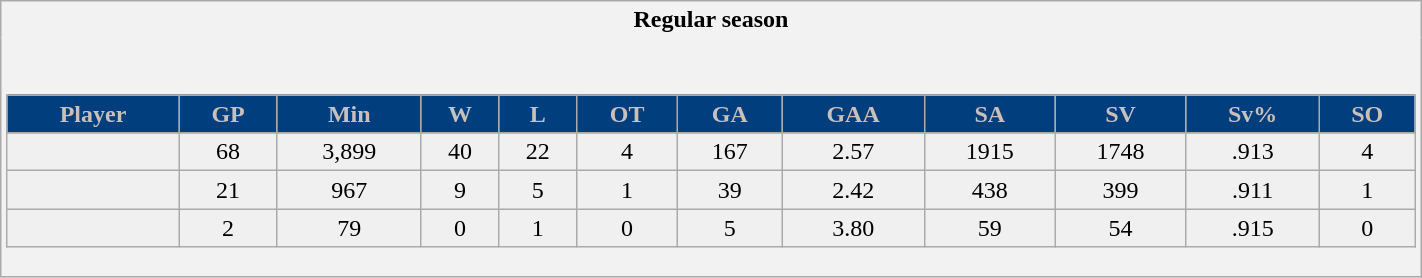<table class="wikitable" style="border: 1px solid #aaa;" width="75%">
<tr>
<th style="border: 0;">Regular season</th>
</tr>
<tr>
<td style="background: #f2f2f2; border: 0; text-align: center;"><br><table class="wikitable sortable" width="100%">
<tr align="center"  bgcolor="#dddddd">
<th style="background:#003e7e;color:#c9c0bb;">Player</th>
<th style="background:#003e7e;color:#c9c0bb;">GP</th>
<th style="background:#003e7e;color:#c9c0bb;">Min</th>
<th style="background:#003e7e;color:#c9c0bb;">W</th>
<th style="background:#003e7e;color:#c9c0bb;">L</th>
<th style="background:#003e7e;color:#c9c0bb;">OT</th>
<th style="background:#003e7e;color:#c9c0bb;">GA</th>
<th style="background:#003e7e;color:#c9c0bb;">GAA</th>
<th style="background:#003e7e;color:#c9c0bb;">SA</th>
<th style="background:#003e7e;color:#c9c0bb;">SV</th>
<th style="background:#003e7e;color:#c9c0bb;">Sv%</th>
<th style="background:#003e7e;color:#c9c0bb;">SO</th>
</tr>
<tr align=center>
</tr>
<tr bgcolor="#f0f0f0">
<td></td>
<td>68</td>
<td>3,899</td>
<td>40</td>
<td>22</td>
<td>4</td>
<td>167</td>
<td>2.57</td>
<td>1915</td>
<td>1748</td>
<td>.913</td>
<td>4</td>
</tr>
<tr bgcolor="#f0f0f0">
<td></td>
<td>21</td>
<td>967</td>
<td>9</td>
<td>5</td>
<td>1</td>
<td>39</td>
<td>2.42</td>
<td>438</td>
<td>399</td>
<td>.911</td>
<td>1</td>
</tr>
<tr bgcolor="#f0f0f0">
<td></td>
<td>2</td>
<td>79</td>
<td>0</td>
<td>1</td>
<td>0</td>
<td>5</td>
<td>3.80</td>
<td>59</td>
<td>54</td>
<td>.915</td>
<td>0</td>
</tr>
</table>
</td>
</tr>
</table>
